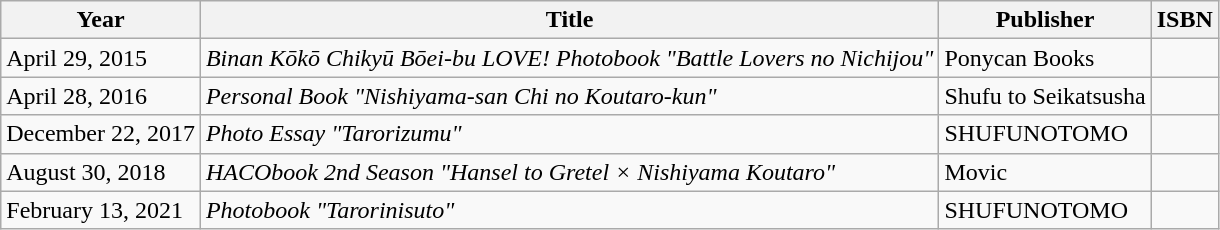<table class="wikitable">
<tr>
<th>Year</th>
<th>Title</th>
<th>Publisher</th>
<th>ISBN</th>
</tr>
<tr>
<td>April 29, 2015</td>
<td><em>Binan Kōkō Chikyū Bōei-bu LOVE! Photobook "Battle Lovers no Nichijou"</em></td>
<td>Ponycan Books</td>
<td><br></td>
</tr>
<tr>
<td>April 28, 2016</td>
<td><em>Personal Book "Nishiyama-san Chi no Koutaro-kun"</em></td>
<td>Shufu to Seikatsusha</td>
<td><br></td>
</tr>
<tr>
<td>December 22, 2017</td>
<td><em>Photo Essay "Tarorizumu"</em></td>
<td>SHUFUNOTOMO</td>
<td><br></td>
</tr>
<tr>
<td>August 30, 2018</td>
<td><em>HACObook 2nd Season "Hansel to Gretel × Nishiyama Koutaro"</em></td>
<td>Movic</td>
<td></td>
</tr>
<tr>
<td>February 13, 2021</td>
<td><em>Photobook "Tarorinisuto"</em></td>
<td>SHUFUNOTOMO</td>
<td></td>
</tr>
</table>
